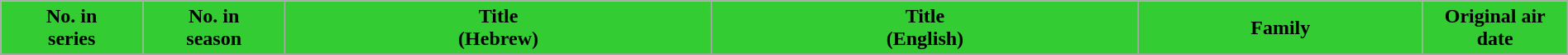<table class="wikitable plainrowheaders" style="width:100%; margin:auto;">
<tr>
<th scope="col" style="background:#33CC33; color:black;" width=5%>No. in<br>series</th>
<th scope="col" style="background:#33CC33; color:black;" width=5%>No. in<br>season</th>
<th scope="col" style="background:#33CC33; color:black;" width=15%>Title<br>(Hebrew)</th>
<th scope="col" style="background:#33CC33; color:black;" width=15%>Title<br>(English)</th>
<th scope="col" style="background:#33CC33; color:black;" width=10%>Family</th>
<th scope="col" style="background:#33CC33; color:black;" width=5%>Original air date</th>
</tr>
<tr>
</tr>
</table>
